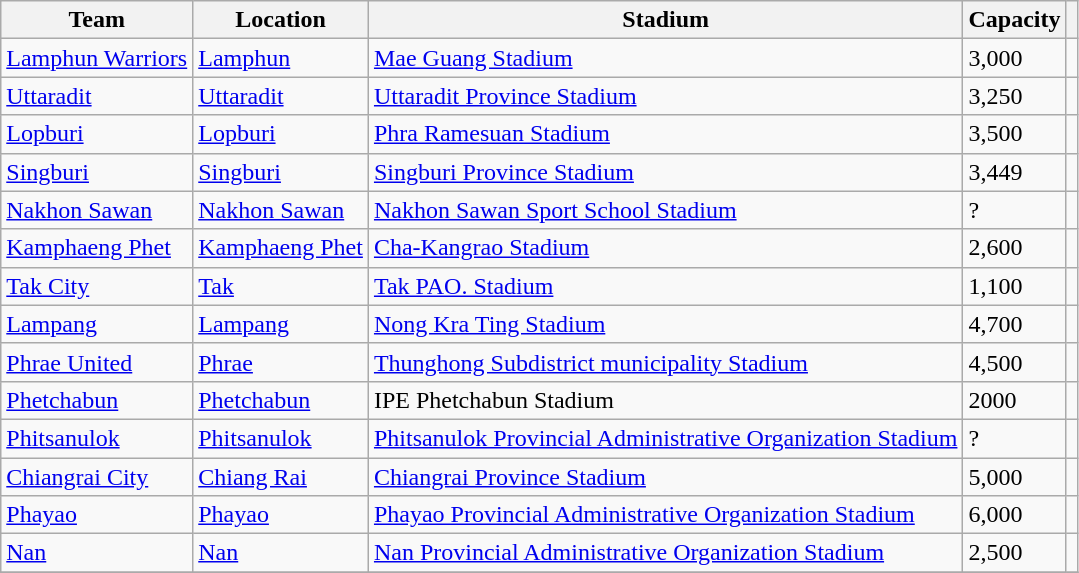<table class="wikitable sortable">
<tr>
<th>Team</th>
<th>Location</th>
<th>Stadium</th>
<th>Capacity</th>
<th class="unsortable"></th>
</tr>
<tr>
<td><a href='#'>Lamphun Warriors</a></td>
<td><a href='#'>Lamphun</a></td>
<td><a href='#'>Mae Guang Stadium</a></td>
<td>3,000</td>
<td></td>
</tr>
<tr>
<td><a href='#'>Uttaradit</a></td>
<td><a href='#'>Uttaradit</a></td>
<td><a href='#'>Uttaradit Province Stadium</a></td>
<td>3,250</td>
<td></td>
</tr>
<tr>
<td><a href='#'>Lopburi</a></td>
<td><a href='#'>Lopburi</a></td>
<td><a href='#'>Phra Ramesuan Stadium</a></td>
<td>3,500</td>
<td></td>
</tr>
<tr>
<td><a href='#'>Singburi</a></td>
<td><a href='#'>Singburi</a></td>
<td><a href='#'>Singburi Province Stadium</a></td>
<td>3,449</td>
<td></td>
</tr>
<tr>
<td><a href='#'>Nakhon Sawan</a></td>
<td><a href='#'>Nakhon Sawan</a></td>
<td><a href='#'>Nakhon Sawan Sport School Stadium</a></td>
<td>?</td>
<td></td>
</tr>
<tr>
<td><a href='#'>Kamphaeng Phet</a></td>
<td><a href='#'>Kamphaeng Phet</a></td>
<td><a href='#'>Cha-Kangrao Stadium</a></td>
<td>2,600</td>
<td></td>
</tr>
<tr>
<td><a href='#'>Tak City</a></td>
<td><a href='#'>Tak</a></td>
<td><a href='#'>Tak PAO. Stadium</a></td>
<td>1,100</td>
<td></td>
</tr>
<tr>
<td><a href='#'>Lampang</a></td>
<td><a href='#'>Lampang</a></td>
<td><a href='#'>Nong Kra Ting Stadium</a></td>
<td>4,700</td>
<td></td>
</tr>
<tr>
<td><a href='#'>Phrae United</a></td>
<td><a href='#'>Phrae</a></td>
<td><a href='#'>Thunghong Subdistrict municipality Stadium</a></td>
<td>4,500</td>
<td></td>
</tr>
<tr>
<td><a href='#'>Phetchabun</a></td>
<td><a href='#'>Phetchabun</a></td>
<td>IPE Phetchabun Stadium</td>
<td>2000</td>
<td></td>
</tr>
<tr>
<td><a href='#'>Phitsanulok</a></td>
<td><a href='#'>Phitsanulok</a></td>
<td><a href='#'>Phitsanulok Provincial Administrative Organization Stadium</a></td>
<td>?</td>
<td></td>
</tr>
<tr>
<td><a href='#'>Chiangrai City</a></td>
<td><a href='#'>Chiang Rai</a></td>
<td><a href='#'>Chiangrai Province Stadium</a></td>
<td>5,000</td>
<td></td>
</tr>
<tr>
<td><a href='#'>Phayao</a></td>
<td><a href='#'>Phayao</a></td>
<td><a href='#'>Phayao Provincial Administrative Organization Stadium</a></td>
<td>6,000</td>
<td></td>
</tr>
<tr>
<td><a href='#'>Nan</a></td>
<td><a href='#'>Nan</a></td>
<td><a href='#'>Nan Provincial Administrative Organization Stadium</a></td>
<td>2,500</td>
<td></td>
</tr>
<tr>
</tr>
</table>
